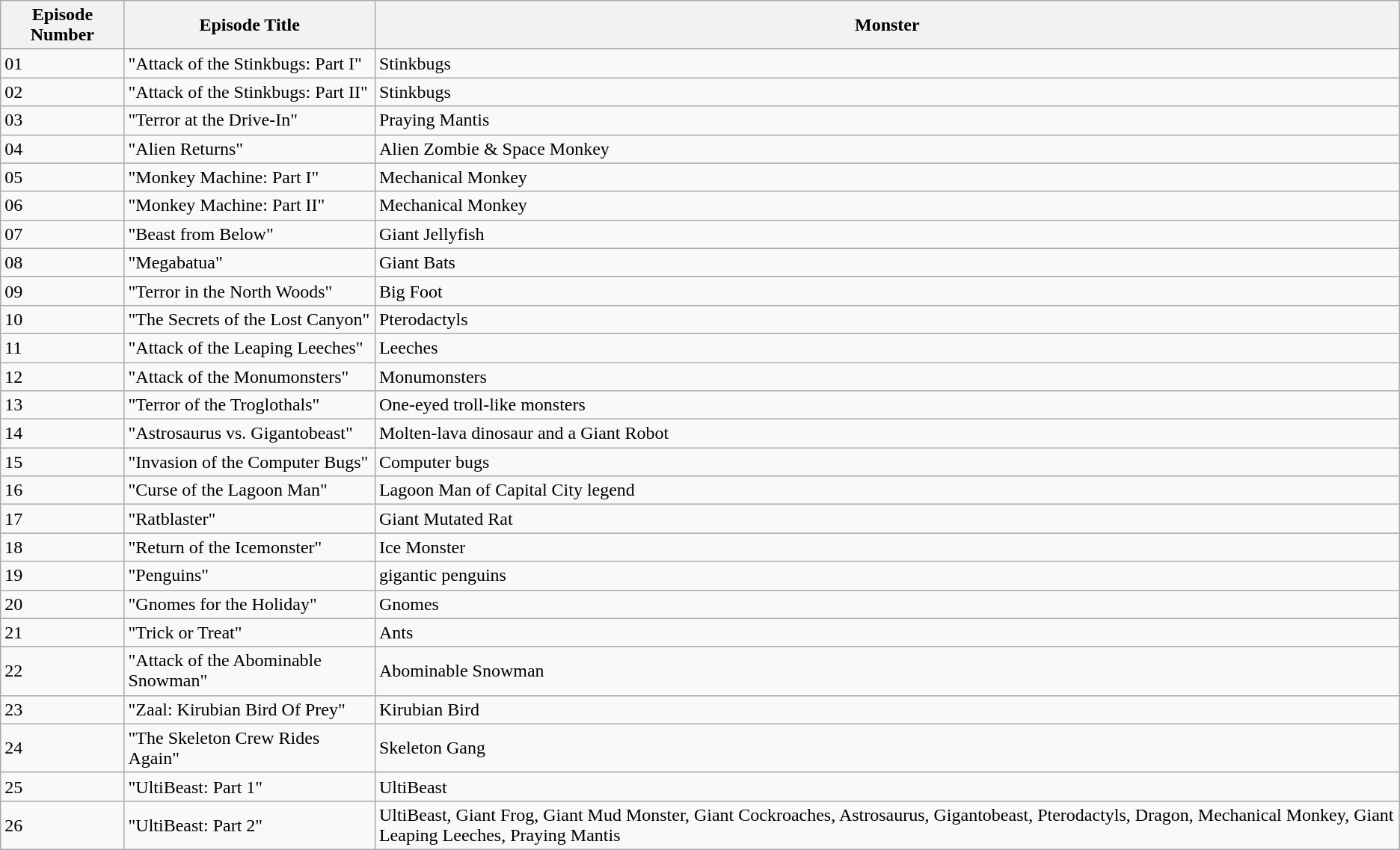<table class="wikitable">
<tr>
<th>Episode Number</th>
<th>Episode Title</th>
<th>Monster</th>
</tr>
<tr>
</tr>
<tr>
<td>01</td>
<td>"Attack of the Stinkbugs: Part I"</td>
<td>Stinkbugs</td>
</tr>
<tr>
<td>02</td>
<td>"Attack of the Stinkbugs: Part II"</td>
<td>Stinkbugs</td>
</tr>
<tr>
<td>03</td>
<td>"Terror at the Drive-In"</td>
<td>Praying Mantis</td>
</tr>
<tr>
<td>04</td>
<td>"Alien Returns"</td>
<td>Alien Zombie & Space Monkey</td>
</tr>
<tr>
<td>05</td>
<td>"Monkey Machine: Part I"</td>
<td>Mechanical Monkey</td>
</tr>
<tr>
<td>06</td>
<td>"Monkey Machine: Part II"</td>
<td>Mechanical Monkey</td>
</tr>
<tr>
<td>07</td>
<td>"Beast from Below"</td>
<td>Giant Jellyfish</td>
</tr>
<tr>
<td>08</td>
<td>"Megabatua"</td>
<td>Giant Bats</td>
</tr>
<tr>
<td>09</td>
<td>"Terror in the North Woods"</td>
<td>Big Foot</td>
</tr>
<tr>
<td>10</td>
<td>"The Secrets of the Lost Canyon"</td>
<td>Pterodactyls</td>
</tr>
<tr>
<td>11</td>
<td>"Attack of the Leaping Leeches"</td>
<td>Leeches</td>
</tr>
<tr>
<td>12</td>
<td>"Attack of the Monumonsters"</td>
<td>Monumonsters</td>
</tr>
<tr>
<td>13</td>
<td>"Terror of the Troglothals"</td>
<td>One-eyed troll-like monsters</td>
</tr>
<tr>
<td>14</td>
<td>"Astrosaurus vs. Gigantobeast"</td>
<td>Molten-lava dinosaur and a Giant Robot</td>
</tr>
<tr>
<td>15</td>
<td>"Invasion of the Computer Bugs"</td>
<td>Computer bugs</td>
</tr>
<tr>
<td>16</td>
<td>"Curse of the Lagoon Man"</td>
<td>Lagoon Man of Capital City legend</td>
</tr>
<tr>
<td>17</td>
<td>"Ratblaster"</td>
<td>Giant Mutated Rat</td>
</tr>
<tr>
<td>18</td>
<td>"Return of the Icemonster"</td>
<td>Ice Monster</td>
</tr>
<tr>
<td>19</td>
<td>"Penguins"</td>
<td>gigantic penguins</td>
</tr>
<tr>
<td>20</td>
<td>"Gnomes for the Holiday"</td>
<td>Gnomes</td>
</tr>
<tr>
<td>21</td>
<td>"Trick or Treat"</td>
<td>Ants</td>
</tr>
<tr>
<td>22</td>
<td>"Attack of the Abominable Snowman"</td>
<td>Abominable Snowman</td>
</tr>
<tr>
<td>23</td>
<td>"Zaal: Kirubian Bird Of Prey"</td>
<td>Kirubian Bird</td>
</tr>
<tr>
<td>24</td>
<td>"The Skeleton Crew Rides Again"</td>
<td>Skeleton Gang</td>
</tr>
<tr>
<td>25</td>
<td>"UltiBeast: Part 1"</td>
<td>UltiBeast</td>
</tr>
<tr>
<td>26</td>
<td>"UltiBeast: Part 2"</td>
<td>UltiBeast, Giant Frog, Giant Mud Monster, Giant Cockroaches, Astrosaurus, Gigantobeast, Pterodactyls, Dragon, Mechanical Monkey, Giant Leaping Leeches, Praying Mantis</td>
</tr>
</table>
